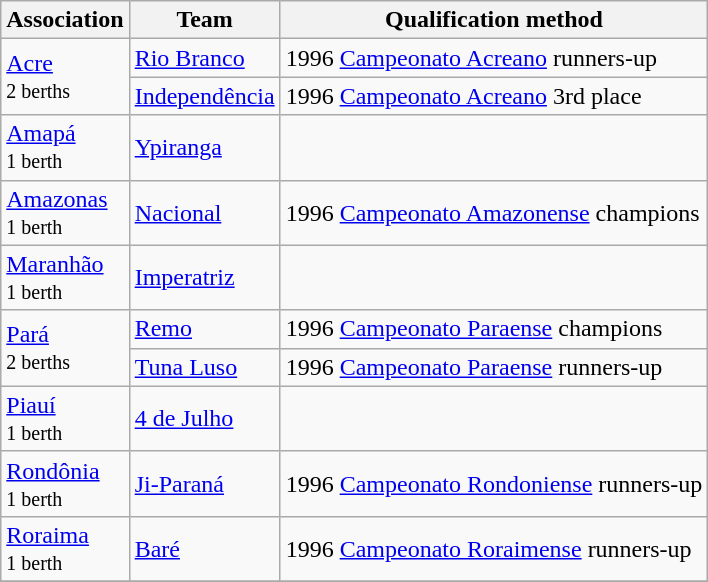<table class="wikitable">
<tr>
<th>Association</th>
<th>Team</th>
<th>Qualification method</th>
</tr>
<tr>
<td rowspan="2"> <a href='#'>Acre</a><br><small>2 berths</small></td>
<td><a href='#'>Rio Branco</a></td>
<td>1996 <a href='#'>Campeonato Acreano</a> runners-up</td>
</tr>
<tr>
<td><a href='#'>Independência</a></td>
<td>1996 <a href='#'>Campeonato Acreano</a> 3rd place</td>
</tr>
<tr>
<td rowspan="1"> <a href='#'>Amapá</a><br><small>1 berth</small></td>
<td><a href='#'>Ypiranga</a></td>
</tr>
<tr>
<td rowspan="1"> <a href='#'>Amazonas</a><br><small>1 berth</small></td>
<td><a href='#'>Nacional</a></td>
<td>1996 <a href='#'>Campeonato Amazonense</a> champions</td>
</tr>
<tr>
<td rowspan="1"> <a href='#'>Maranhão</a><br><small>1 berth</small></td>
<td><a href='#'>Imperatriz</a></td>
</tr>
<tr>
<td rowspan="2"> <a href='#'>Pará</a><br><small>2 berths</small></td>
<td><a href='#'>Remo</a></td>
<td>1996 <a href='#'>Campeonato Paraense</a> champions</td>
</tr>
<tr>
<td><a href='#'>Tuna Luso</a></td>
<td>1996 <a href='#'>Campeonato Paraense</a> runners-up</td>
</tr>
<tr>
<td rowspan="1"> <a href='#'>Piauí</a><br><small>1 berth</small></td>
<td><a href='#'>4 de Julho</a></td>
</tr>
<tr>
<td rowspan="1"> <a href='#'>Rondônia</a><br><small>1 berth</small></td>
<td><a href='#'>Ji-Paraná</a></td>
<td>1996 <a href='#'>Campeonato Rondoniense</a> runners-up</td>
</tr>
<tr>
<td rowspan="1"> <a href='#'>Roraima</a><br><small>1 berth</small></td>
<td><a href='#'>Baré</a></td>
<td>1996 <a href='#'>Campeonato Roraimense</a> runners-up</td>
</tr>
<tr>
</tr>
</table>
